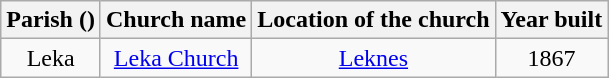<table class="wikitable" style="text-align:center">
<tr>
<th>Parish ()</th>
<th>Church name</th>
<th>Location of the church</th>
<th>Year built</th>
</tr>
<tr>
<td>Leka</td>
<td><a href='#'>Leka Church</a></td>
<td><a href='#'>Leknes</a></td>
<td>1867</td>
</tr>
</table>
